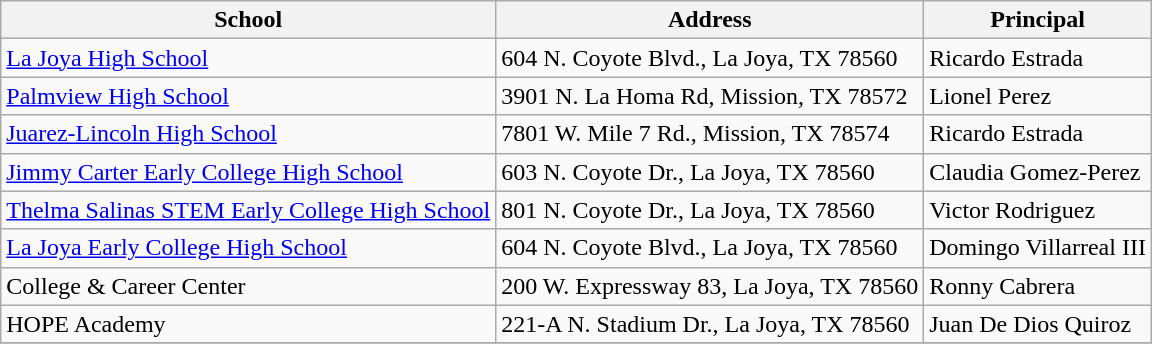<table class="wikitable">
<tr>
<th>School</th>
<th>Address</th>
<th>Principal</th>
</tr>
<tr>
<td><a href='#'>La Joya High School</a></td>
<td>604 N. Coyote Blvd., La Joya, TX 78560</td>
<td>Ricardo Estrada</td>
</tr>
<tr>
<td><a href='#'>Palmview High School</a></td>
<td>3901 N. La Homa Rd, Mission, TX 78572</td>
<td>Lionel Perez</td>
</tr>
<tr>
<td><a href='#'>Juarez-Lincoln High School</a></td>
<td>7801 W. Mile 7 Rd., Mission, TX 78574</td>
<td>Ricardo Estrada</td>
</tr>
<tr>
<td><a href='#'>Jimmy Carter Early College High School</a></td>
<td>603 N. Coyote Dr., La Joya, TX 78560</td>
<td>Claudia Gomez-Perez</td>
</tr>
<tr>
<td><a href='#'>Thelma Salinas STEM Early College High School</a></td>
<td>801 N. Coyote Dr., La Joya, TX 78560</td>
<td>Victor Rodriguez</td>
</tr>
<tr>
<td><a href='#'>La Joya Early College High School</a></td>
<td>604 N. Coyote Blvd., La Joya, TX 78560</td>
<td>Domingo Villarreal III</td>
</tr>
<tr>
<td>College & Career Center</td>
<td>200 W. Expressway 83, La Joya, TX 78560</td>
<td>Ronny Cabrera</td>
</tr>
<tr>
<td>HOPE Academy</td>
<td>221-A N. Stadium Dr., La Joya, TX 78560</td>
<td>Juan De Dios Quiroz</td>
</tr>
<tr>
</tr>
</table>
